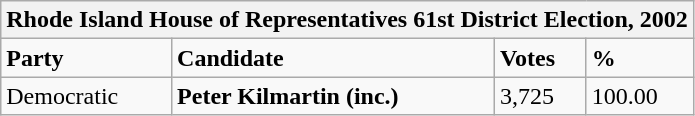<table class="wikitable">
<tr>
<th colspan="4">Rhode Island House of Representatives 61st District Election, 2002</th>
</tr>
<tr>
<td><strong>Party</strong></td>
<td><strong>Candidate</strong></td>
<td><strong>Votes</strong></td>
<td><strong>%</strong></td>
</tr>
<tr>
<td>Democratic</td>
<td><strong>Peter Kilmartin (inc.)</strong></td>
<td>3,725</td>
<td>100.00</td>
</tr>
</table>
